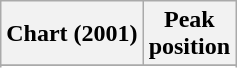<table class="wikitable sortable plainrowheaders" style="text-align:center">
<tr>
<th scope="col">Chart (2001)</th>
<th scope="col">Peak<br>position</th>
</tr>
<tr>
</tr>
<tr>
</tr>
<tr>
</tr>
<tr>
</tr>
</table>
